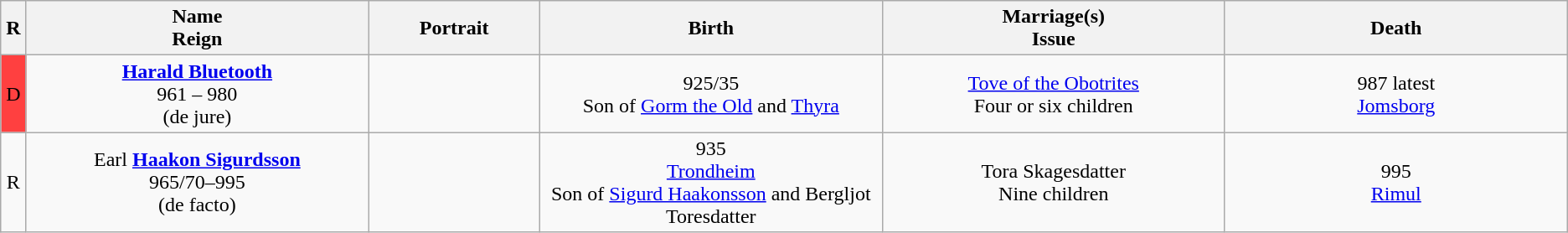<table style="text-align:center" class="wikitable">
<tr>
<th width=1%>R</th>
<th width=20%>Name<br>Reign</th>
<th width=10%>Portrait</th>
<th width=20%>Birth</th>
<th width=20%>Marriage(s)<br>Issue</th>
<th width=20%>Death</th>
</tr>
<tr>
<td style="background-color:#FF4040; text-align:center">D</td>
<td><strong><a href='#'>Harald Bluetooth</a></strong><br>961 –  980<br>(de jure)</td>
<td><br><em></em></td>
<td> 925/35<br>Son of <a href='#'>Gorm the Old</a> and <a href='#'>Thyra</a></td>
<td><a href='#'>Tove of the Obotrites</a><br>Four or six children</td>
<td>987 latest<br><a href='#'>Jomsborg</a></td>
</tr>
<tr>
<td>R</td>
<td>Earl <strong><a href='#'>Haakon Sigurdsson</a></strong><br>965/70–995<br>(de facto)</td>
<td><br><em></em></td>
<td> 935<br><a href='#'>Trondheim</a><br>Son of <a href='#'>Sigurd Haakonsson</a> and Bergljot Toresdatter</td>
<td>Tora Skagesdatter<br>Nine children</td>
<td>995<br><a href='#'>Rimul</a></td>
</tr>
</table>
